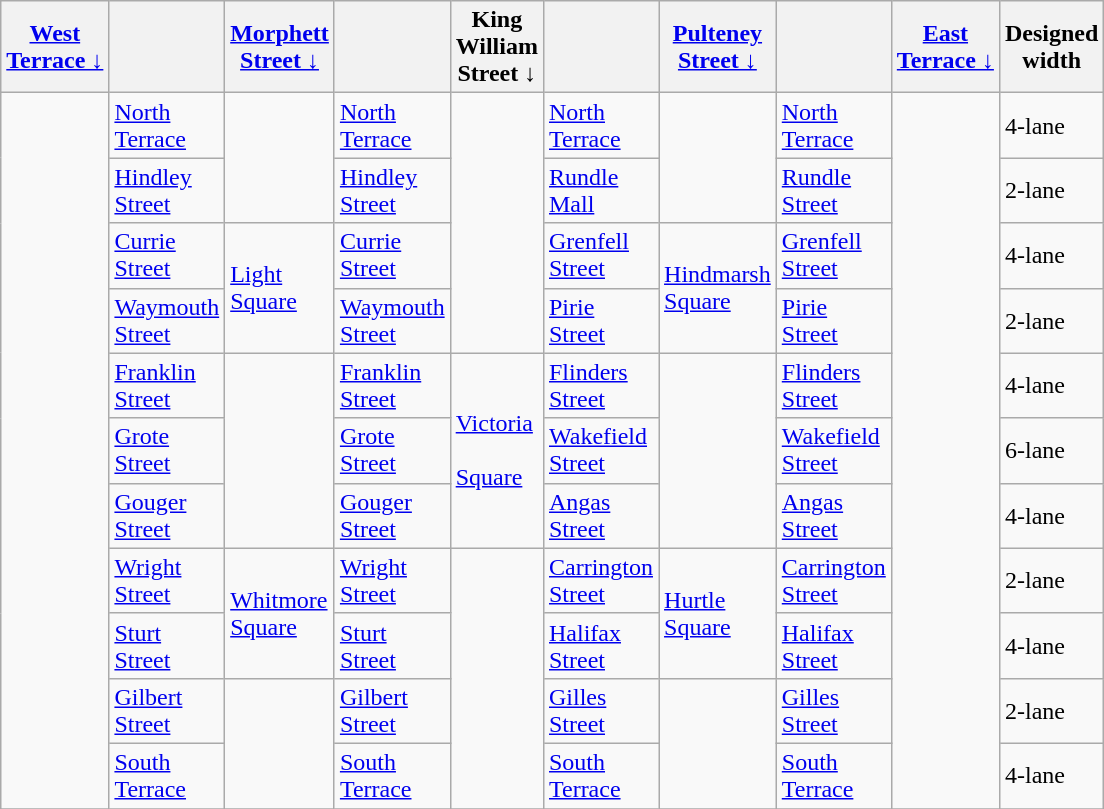<table class=wikitable>
<tr>
<th><a href='#'>West<br>Terrace ↓</a></th>
<th></th>
<th><a href='#'>Morphett<br>Street ↓</a></th>
<th></th>
<th>King<br>William<br>Street ↓</th>
<th></th>
<th><a href='#'>Pulteney<br>Street ↓</a></th>
<th></th>
<th><a href='#'>East<br>Terrace ↓</a></th>
<th>Designed<br>width</th>
</tr>
<tr>
<td rowspan=11 ></td>
<td><a href='#'>North<br>Terrace</a></td>
<td rowspan=2  ></td>
<td><a href='#'>North<br>Terrace</a></td>
<td rowspan=4  ></td>
<td><a href='#'>North<br>Terrace</a></td>
<td rowspan=2  ></td>
<td><a href='#'>North<br>Terrace</a></td>
<td rowspan=11 ></td>
<td>4-lane</td>
</tr>
<tr>
<td>     <a href='#'>Hindley<br>Street</a></td>
<td>     <a href='#'>Hindley<br>Street</a></td>
<td>     <a href='#'>Rundle<br>Mall</a></td>
<td>     <a href='#'>Rundle<br>Street</a></td>
<td>     2-lane</td>
</tr>
<tr>
<td>     <a href='#'>Currie<br>Street</a></td>
<td rowspan=2>     <a href='#'>Light<br>Square</a></td>
<td><a href='#'>Currie<br>Street</a></td>
<td>     <a href='#'>Grenfell<br>Street</a></td>
<td rowspan=2>     <a href='#'>Hindmarsh<br>Square</a></td>
<td><a href='#'>Grenfell<br>Street</a></td>
<td>     4-lane</td>
</tr>
<tr>
<td>     <a href='#'>Waymouth<br>Street</a><br></td>
<td><a href='#'>Waymouth<br>Street</a></td>
<td>     <a href='#'>Pirie<br>Street</a><br></td>
<td><a href='#'>Pirie<br>Street</a></td>
<td>     2-lane</td>
</tr>
<tr>
<td>     <a href='#'>Franklin<br>Street</a></td>
<td rowspan=3  ></td>
<td><a href='#'>Franklin<br>Street</a></td>
<td rowspan=3  ><a href='#'>Victoria<br><br>Square</a></td>
<td><a href='#'>Flinders<br>Street</a></td>
<td rowspan=3  ></td>
<td><a href='#'>Flinders<br>Street</a></td>
<td>     4-lane</td>
</tr>
<tr>
<td>     <a href='#'>Grote<br>Street</a></td>
<td>     <a href='#'>Grote<br>Street</a><br></td>
<td><a href='#'>Wakefield<br>Street</a></td>
<td>     <a href='#'>Wakefield<br>Street</a></td>
<td>     6-lane</td>
</tr>
<tr>
<td>     <a href='#'>Gouger<br>Street</a></td>
<td>     <a href='#'>Gouger<br>Street</a><br></td>
<td><a href='#'>Angas<br>Street</a></td>
<td>     <a href='#'>Angas<br>Street</a></td>
<td>     4-lane</td>
</tr>
<tr>
<td>     <a href='#'>Wright<br>Street</a></td>
<td rowspan=2><a href='#'>Whitmore<br>Square</a></td>
<td><a href='#'>Wright<br>Street</a></td>
<td rowspan=4  ></td>
<td><a href='#'>Carrington<br>Street</a></td>
<td rowspan=2><a href='#'>Hurtle<br>Square</a></td>
<td><a href='#'>Carrington<br>Street</a></td>
<td>     2-lane</td>
</tr>
<tr>
<td>     <a href='#'>Sturt<br>Street</a><br></td>
<td><a href='#'>Sturt<br>Street</a></td>
<td>     <a href='#'>Halifax<br>Street</a><br></td>
<td><a href='#'>Halifax<br>Street</a></td>
<td>     4-lane</td>
</tr>
<tr>
<td>     <a href='#'>Gilbert<br>Street</a></td>
<td rowspan=2  ></td>
<td><a href='#'>Gilbert<br>Street</a></td>
<td>     <a href='#'>Gilles<br>Street</a></td>
<td rowspan=2  ></td>
<td><a href='#'>Gilles<br>Street</a></td>
<td>     2-lane</td>
</tr>
<tr>
<td>     <a href='#'>South<br>Terrace</a></td>
<td>     <a href='#'>South<br>Terrace</a></td>
<td>     <a href='#'>South<br>Terrace</a></td>
<td>     <a href='#'>South<br>Terrace</a></td>
<td>     4-lane</td>
</tr>
<tr>
</tr>
</table>
